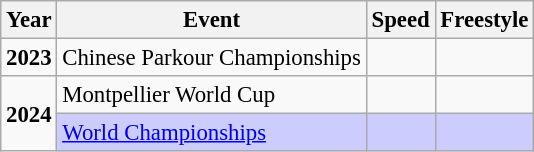<table class="wikitable" style="text-align:center; font-size:95%;">
<tr>
<th align=center>Year</th>
<th align=center>Event</th>
<th style="width:30px;">Speed</th>
<th style="width:30px;">Freestyle</th>
</tr>
<tr>
<td rowspan="1"><strong>2023</strong></td>
<td align=left>Chinese Parkour Championships</td>
<td></td>
<td></td>
</tr>
<tr>
<td rowspan="2"><strong>2024</strong></td>
<td align=left>Montpellier World Cup</td>
<td></td>
<td></td>
</tr>
<tr bgcolor=#CCCCFF>
<td align=left><a href='#'>World Championships</a></td>
<td></td>
<td></td>
</tr>
</table>
